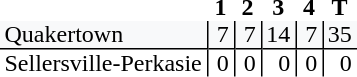<table style="border-collapse: collapse;">
<tr>
<th style="text-align: left;"></th>
<th style="text-align: center; padding: 0px 3px 0px 3px; width:12px;">1</th>
<th style="text-align: center; padding: 0px 3px 0px 3px; width:12px;">2</th>
<th style="text-align: center; padding: 0px 3px 0px 3px; width:12px;">3</th>
<th style="text-align: center; padding: 0px 3px 0px 3px; width:12px;">4</th>
<th style="text-align: center; padding: 0px 3px 0px 3px; width:12px;">T</th>
</tr>
<tr>
<td style="background: #f8f9fa; text-align: left; border-bottom: 1px solid black; padding: 0px 3px 0px 3px;">Quakertown</td>
<td style="background: #f8f9fa; border-left: 1px solid black; border-bottom: 1px solid black; text-align: right; padding: 0px 3px 0px 3px;">7</td>
<td style="background: #f8f9fa; background: #f8f9fa; border-left: 1px solid black; border-bottom: 1px solid black; text-align: right; padding: 0px 3px 0px 3px;">7</td>
<td style="background: #f8f9fa; border-left: 1px solid black; border-bottom: 1px solid black; text-align: right; padding: 0px 3px 0px 3px;">14</td>
<td style="background: #f8f9fa; border-left: 1px solid black; border-bottom: 1px solid black; text-align: right; padding: 0px 3px 0px 3px;">7</td>
<td style="background: #f8f9fa; border-left: 1px solid black; border-bottom: 1px solid black; text-align: right; padding: 0px 3px 0px 3px;">35</td>
</tr>
<tr>
<td style="text-align: left; padding: 0px 3px 0px 3px;">Sellersville-Perkasie</td>
<td style="border-left: 1px solid black; text-align: right; padding: 0px 3px 0px 3px;">0</td>
<td style="border-left: 1px solid black; text-align: right; padding: 0px 3px 0px 3px;">0</td>
<td style="border-left: 1px solid black; text-align: right; padding: 0px 3px 0px 3px;">0</td>
<td style="border-left: 1px solid black; text-align: right; padding: 0px 3px 0px 3px;">0</td>
<td style="border-left: 1px solid black; text-align: right; padding: 0px 3px 0px 3px;">0</td>
</tr>
</table>
